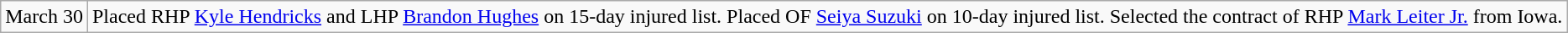<table class="wikitable">
<tr>
<td>March 30</td>
<td>Placed RHP <a href='#'>Kyle Hendricks</a> and LHP <a href='#'>Brandon Hughes</a> on 15-day injured list. Placed OF <a href='#'>Seiya Suzuki</a> on 10-day injured list. Selected the contract of RHP <a href='#'>Mark Leiter Jr.</a> from Iowa.</td>
</tr>
</table>
